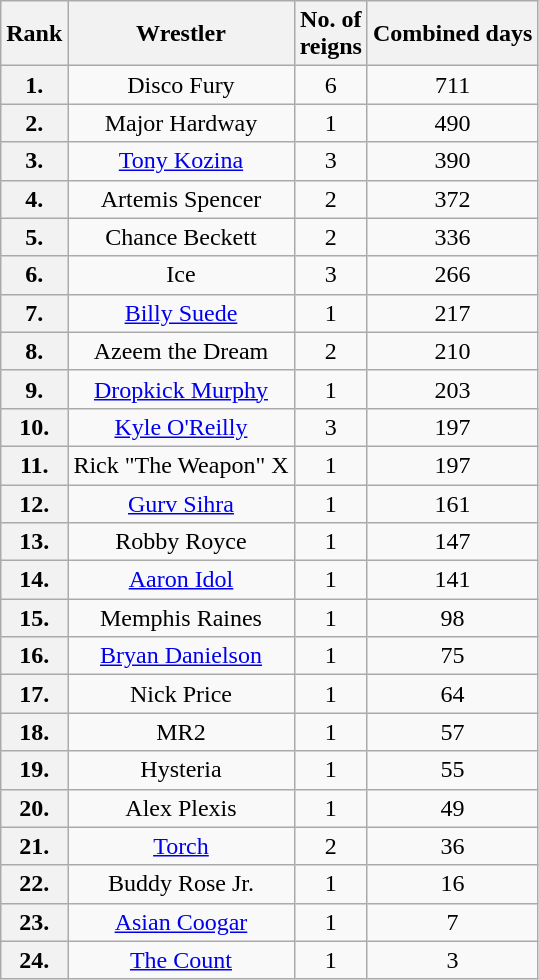<table class="wikitable sortable" style="text-align: center">
<tr>
<th>Rank</th>
<th>Wrestler</th>
<th>No. of<br>reigns</th>
<th>Combined days</th>
</tr>
<tr>
<th>1.</th>
<td>Disco Fury</td>
<td>6</td>
<td>711</td>
</tr>
<tr>
<th>2.</th>
<td>Major Hardway</td>
<td>1</td>
<td>490</td>
</tr>
<tr>
<th>3.</th>
<td><a href='#'>Tony Kozina</a></td>
<td>3</td>
<td>390</td>
</tr>
<tr>
<th>4.</th>
<td>Artemis Spencer</td>
<td>2</td>
<td>372</td>
</tr>
<tr>
<th>5.</th>
<td>Chance Beckett</td>
<td>2</td>
<td>336</td>
</tr>
<tr>
<th>6.</th>
<td>Ice</td>
<td>3</td>
<td>266</td>
</tr>
<tr>
<th>7.</th>
<td><a href='#'>Billy Suede</a></td>
<td>1</td>
<td>217</td>
</tr>
<tr>
<th>8.</th>
<td>Azeem the Dream</td>
<td>2</td>
<td>210</td>
</tr>
<tr>
<th>9.</th>
<td><a href='#'>Dropkick Murphy</a></td>
<td>1</td>
<td>203</td>
</tr>
<tr>
<th>10.</th>
<td><a href='#'>Kyle O'Reilly</a></td>
<td>3</td>
<td>197</td>
</tr>
<tr>
<th>11.</th>
<td>Rick "The Weapon" X</td>
<td>1</td>
<td>197</td>
</tr>
<tr>
<th>12.</th>
<td><a href='#'>Gurv Sihra</a></td>
<td>1</td>
<td>161</td>
</tr>
<tr>
<th>13.</th>
<td>Robby Royce</td>
<td>1</td>
<td>147</td>
</tr>
<tr>
<th>14.</th>
<td><a href='#'>Aaron Idol</a></td>
<td>1</td>
<td>141</td>
</tr>
<tr>
<th>15.</th>
<td>Memphis Raines</td>
<td>1</td>
<td>98</td>
</tr>
<tr>
<th>16.</th>
<td><a href='#'>Bryan Danielson</a></td>
<td>1</td>
<td>75</td>
</tr>
<tr>
<th>17.</th>
<td>Nick Price</td>
<td>1</td>
<td>64</td>
</tr>
<tr>
<th>18.</th>
<td>MR2</td>
<td>1</td>
<td>57</td>
</tr>
<tr>
<th>19.</th>
<td>Hysteria</td>
<td>1</td>
<td>55</td>
</tr>
<tr>
<th>20.</th>
<td>Alex Plexis</td>
<td>1</td>
<td>49</td>
</tr>
<tr>
<th>21.</th>
<td><a href='#'>Torch</a></td>
<td>2</td>
<td>36</td>
</tr>
<tr>
<th>22.</th>
<td>Buddy Rose Jr.</td>
<td>1</td>
<td>16</td>
</tr>
<tr>
<th>23.</th>
<td><a href='#'>Asian Coogar</a></td>
<td>1</td>
<td>7</td>
</tr>
<tr>
<th>24.</th>
<td><a href='#'>The Count</a></td>
<td>1</td>
<td>3</td>
</tr>
</table>
